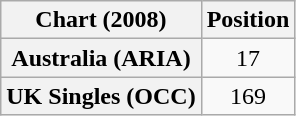<table class="wikitable plainrowheaders" style="text-align:center">
<tr>
<th scope="col">Chart (2008)</th>
<th scope="col">Position</th>
</tr>
<tr>
<th scope="row">Australia (ARIA)</th>
<td>17</td>
</tr>
<tr>
<th scope="row">UK Singles (OCC)</th>
<td>169</td>
</tr>
</table>
